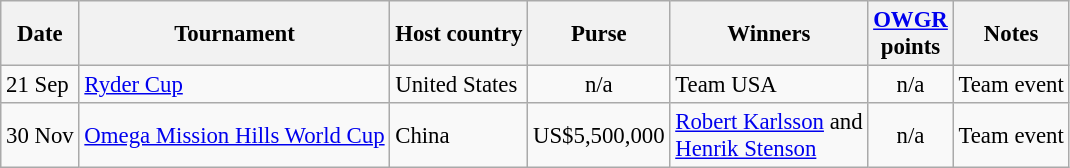<table class="wikitable" style="font-size:95%">
<tr>
<th>Date</th>
<th>Tournament</th>
<th>Host country</th>
<th>Purse</th>
<th>Winners</th>
<th><a href='#'>OWGR</a><br>points</th>
<th>Notes</th>
</tr>
<tr>
<td>21 Sep</td>
<td><a href='#'>Ryder Cup</a></td>
<td>United States</td>
<td align=center>n/a</td>
<td> Team USA</td>
<td align=center>n/a</td>
<td>Team event</td>
</tr>
<tr>
<td>30 Nov</td>
<td><a href='#'>Omega Mission Hills World Cup</a></td>
<td>China</td>
<td align=right>US$5,500,000</td>
<td> <a href='#'>Robert Karlsson</a> and<br> <a href='#'>Henrik Stenson</a></td>
<td align=center>n/a</td>
<td>Team event</td>
</tr>
</table>
